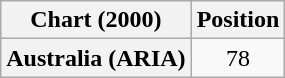<table class="wikitable plainrowheaders" style="text-align:center">
<tr>
<th>Chart (2000)</th>
<th>Position</th>
</tr>
<tr>
<th scope="row">Australia (ARIA)</th>
<td>78</td>
</tr>
</table>
